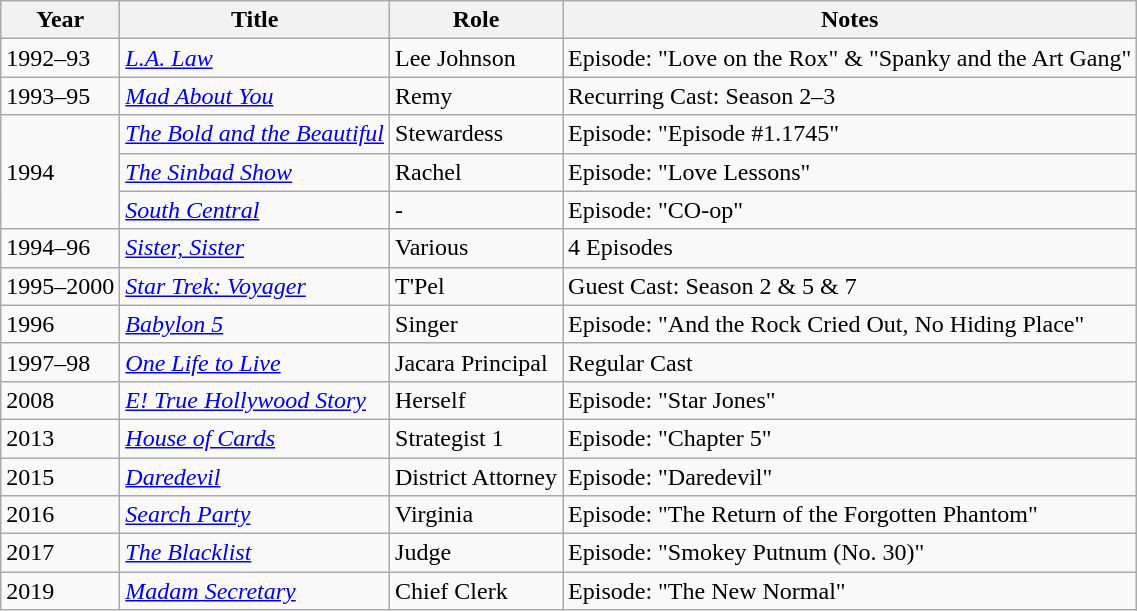<table class="wikitable plainrowheaders sortable" style="margin-right: 0;">
<tr>
<th>Year</th>
<th>Title</th>
<th>Role</th>
<th>Notes</th>
</tr>
<tr>
<td>1992–93</td>
<td><em><a href='#'>L.A. Law</a></em></td>
<td>Lee Johnson</td>
<td>Episode: "Love on the Rox" & "Spanky and the Art Gang"</td>
</tr>
<tr>
<td>1993–95</td>
<td><em><a href='#'>Mad About You</a></em></td>
<td>Remy</td>
<td>Recurring Cast: Season 2–3</td>
</tr>
<tr>
<td rowspan=3>1994</td>
<td><em><a href='#'>The Bold and the Beautiful</a></em></td>
<td>Stewardess</td>
<td>Episode: "Episode #1.1745"</td>
</tr>
<tr>
<td><em><a href='#'>The Sinbad Show</a></em></td>
<td>Rachel</td>
<td>Episode: "Love Lessons"</td>
</tr>
<tr>
<td><em><a href='#'>South Central</a></em></td>
<td>-</td>
<td>Episode: "CO-op"</td>
</tr>
<tr>
<td>1994–96</td>
<td><em><a href='#'>Sister, Sister</a></em></td>
<td>Various</td>
<td>4 Episodes</td>
</tr>
<tr>
<td>1995–2000</td>
<td><em><a href='#'>Star Trek: Voyager</a></em></td>
<td>T'Pel</td>
<td>Guest Cast: Season 2 & 5 & 7</td>
</tr>
<tr>
<td>1996</td>
<td><em><a href='#'>Babylon 5</a></em></td>
<td>Singer</td>
<td>Episode: "And the Rock Cried Out, No Hiding Place"</td>
</tr>
<tr>
<td>1997–98</td>
<td><em><a href='#'>One Life to Live</a></em></td>
<td>Jacara Principal</td>
<td>Regular Cast</td>
</tr>
<tr>
<td>2008</td>
<td><em><a href='#'>E! True Hollywood Story</a></em></td>
<td>Herself</td>
<td>Episode: "Star Jones"</td>
</tr>
<tr>
<td>2013</td>
<td><em><a href='#'>House of Cards</a></em></td>
<td>Strategist 1</td>
<td>Episode: "Chapter 5"</td>
</tr>
<tr>
<td>2015</td>
<td><em><a href='#'>Daredevil</a></em></td>
<td>District Attorney</td>
<td>Episode: "Daredevil"</td>
</tr>
<tr>
<td>2016</td>
<td><em><a href='#'>Search Party</a></em></td>
<td>Virginia</td>
<td>Episode: "The Return of the Forgotten Phantom"</td>
</tr>
<tr>
<td>2017</td>
<td><em><a href='#'>The Blacklist</a></em></td>
<td>Judge</td>
<td>Episode: "Smokey Putnum (No. 30)"</td>
</tr>
<tr>
<td>2019</td>
<td><em><a href='#'>Madam Secretary</a></em></td>
<td>Chief Clerk</td>
<td>Episode: "The New Normal"</td>
</tr>
</table>
